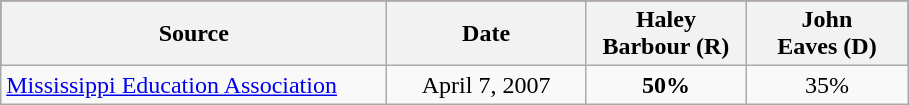<table class="wikitable" style="text-align:center">
<tr style="background:maroon;">
<th style="width:250px;">Source</th>
<th style="width:125px;">Date</th>
<th style="width:100px;">Haley<br>Barbour (R)</th>
<th style="width:100px;">John<br>Eaves (D)</th>
</tr>
<tr>
<td align=left><a href='#'>Mississippi Education Association</a></td>
<td>April 7, 2007</td>
<td><strong>50%</strong></td>
<td>35%</td>
</tr>
</table>
